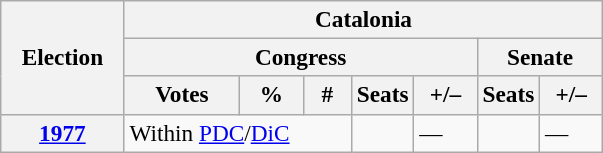<table class="wikitable" style="font-size:97%; text-align:left;">
<tr>
<th rowspan="3" width="75">Election</th>
<th colspan="7">Catalonia</th>
</tr>
<tr>
<th colspan="5">Congress</th>
<th colspan="2">Senate</th>
</tr>
<tr>
<th width="70">Votes</th>
<th width="35">%</th>
<th width="25">#</th>
<th>Seats</th>
<th width="35">+/–</th>
<th>Seats</th>
<th width="35">+/–</th>
</tr>
<tr>
<th><a href='#'>1977</a></th>
<td colspan="3">Within <a href='#'>PDC</a>/<a href='#'>DiC</a></td>
<td></td>
<td>—</td>
<td></td>
<td>—</td>
</tr>
</table>
